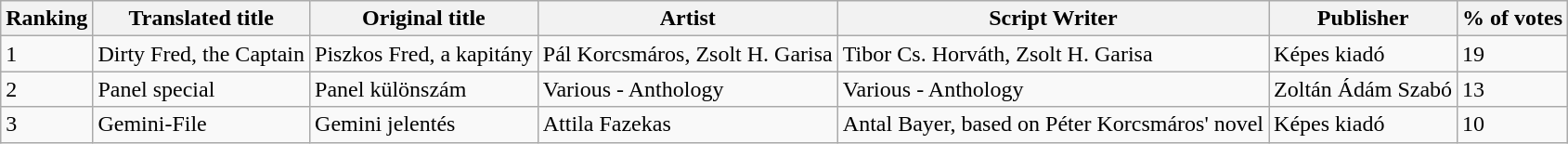<table | class="wikitable">
<tr valign="top">
<th><strong>Ranking</strong></th>
<th><strong>Translated title</strong></th>
<th><strong>Original title</strong></th>
<th><strong>Artist</strong></th>
<th><strong>Script Writer</strong></th>
<th><strong>Publisher</strong></th>
<th><strong>% of votes</strong></th>
</tr>
<tr>
<td>1</td>
<td>Dirty Fred, the Captain</td>
<td>Piszkos Fred, a kapitány</td>
<td>Pál Korcsmáros, Zsolt H. Garisa</td>
<td>Tibor Cs. Horváth, Zsolt H. Garisa</td>
<td>Képes kiadó</td>
<td>19</td>
</tr>
<tr>
<td>2</td>
<td>Panel special</td>
<td>Panel különszám</td>
<td>Various - Anthology</td>
<td>Various - Anthology</td>
<td>Zoltán Ádám Szabó</td>
<td>13</td>
</tr>
<tr>
<td>3</td>
<td>Gemini-File</td>
<td>Gemini jelentés</td>
<td>Attila Fazekas</td>
<td>Antal Bayer, based on Péter Korcsmáros' novel</td>
<td>Képes kiadó</td>
<td>10</td>
</tr>
</table>
